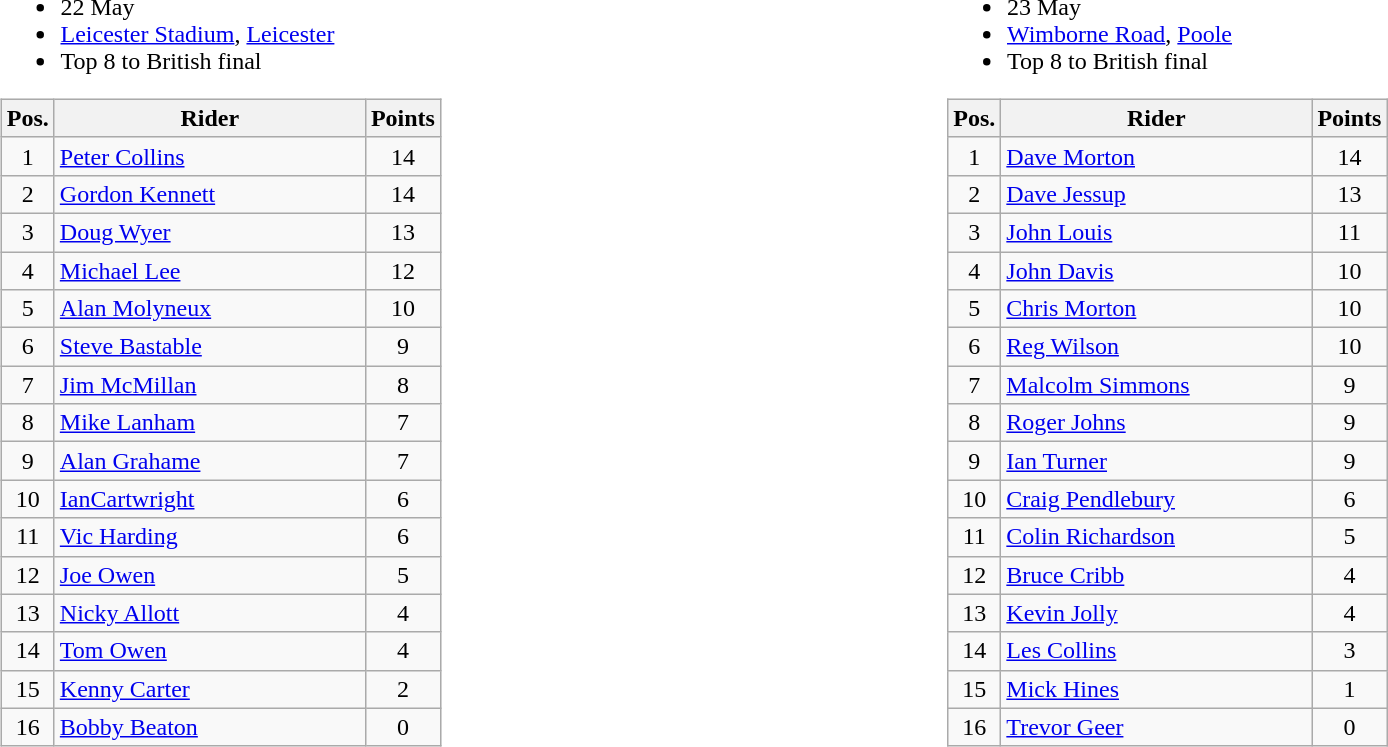<table width=100%>
<tr>
<td width=50% valign=top><br><ul><li>22 May</li><li> <a href='#'>Leicester Stadium</a>, <a href='#'>Leicester</a></li><li>Top 8 to British final</li></ul><table class="wikitable" style="text-align:center;">
<tr>
<th width=25px>Pos.</th>
<th width=200px>Rider</th>
<th width=40px>Points</th>
</tr>
<tr>
<td>1</td>
<td align=left><a href='#'>Peter Collins</a></td>
<td>14</td>
</tr>
<tr>
<td>2</td>
<td align=left><a href='#'>Gordon Kennett</a></td>
<td>14</td>
</tr>
<tr>
<td>3</td>
<td align=left><a href='#'>Doug Wyer</a></td>
<td>13</td>
</tr>
<tr>
<td>4</td>
<td align=left><a href='#'>Michael Lee</a></td>
<td>12</td>
</tr>
<tr>
<td>5</td>
<td align=left><a href='#'>Alan Molyneux</a></td>
<td>10</td>
</tr>
<tr>
<td>6</td>
<td align=left><a href='#'>Steve Bastable</a></td>
<td>9</td>
</tr>
<tr>
<td>7</td>
<td align=left><a href='#'>Jim McMillan</a></td>
<td>8</td>
</tr>
<tr>
<td>8</td>
<td align=left><a href='#'>Mike Lanham</a></td>
<td>7</td>
</tr>
<tr>
<td>9</td>
<td align=left><a href='#'>Alan Grahame</a></td>
<td>7</td>
</tr>
<tr>
<td>10</td>
<td align=left><a href='#'>IanCartwright</a></td>
<td>6</td>
</tr>
<tr>
<td>11</td>
<td align=left><a href='#'>Vic Harding</a></td>
<td>6</td>
</tr>
<tr>
<td>12</td>
<td align=left><a href='#'>Joe Owen</a></td>
<td>5</td>
</tr>
<tr>
<td>13</td>
<td align=left><a href='#'>Nicky Allott</a></td>
<td>4</td>
</tr>
<tr>
<td>14</td>
<td align=left><a href='#'>Tom Owen</a></td>
<td>4</td>
</tr>
<tr>
<td>15</td>
<td align=left><a href='#'>Kenny Carter</a></td>
<td>2</td>
</tr>
<tr>
<td>16</td>
<td align=left><a href='#'>Bobby Beaton</a></td>
<td>0</td>
</tr>
</table>
</td>
<td width=50% valign=top><br><ul><li>23 May</li><li> <a href='#'>Wimborne Road</a>, <a href='#'>Poole</a></li><li>Top 8 to British final</li></ul><table class="wikitable" style="text-align:center;">
<tr>
<th width=25px>Pos.</th>
<th width=200px>Rider</th>
<th width=40px>Points</th>
</tr>
<tr>
<td>1</td>
<td align=left><a href='#'>Dave Morton</a></td>
<td>14</td>
</tr>
<tr>
<td>2</td>
<td align=left><a href='#'>Dave Jessup</a></td>
<td>13</td>
</tr>
<tr>
<td>3</td>
<td align=left><a href='#'>John Louis</a></td>
<td>11</td>
</tr>
<tr>
<td>4</td>
<td align=left><a href='#'>John Davis</a></td>
<td>10</td>
</tr>
<tr>
<td>5</td>
<td align=left><a href='#'>Chris Morton</a></td>
<td>10</td>
</tr>
<tr>
<td>6</td>
<td align=left><a href='#'>Reg Wilson</a></td>
<td>10</td>
</tr>
<tr>
<td>7</td>
<td align=left><a href='#'>Malcolm Simmons</a></td>
<td>9</td>
</tr>
<tr>
<td>8</td>
<td align=left><a href='#'>Roger Johns</a></td>
<td>9</td>
</tr>
<tr>
<td>9</td>
<td align=left><a href='#'>Ian Turner</a></td>
<td>9</td>
</tr>
<tr>
<td>10</td>
<td align=left><a href='#'>Craig Pendlebury</a></td>
<td>6</td>
</tr>
<tr>
<td>11</td>
<td align=left><a href='#'>Colin Richardson</a></td>
<td>5</td>
</tr>
<tr>
<td>12</td>
<td align=left><a href='#'>Bruce Cribb</a></td>
<td>4</td>
</tr>
<tr>
<td>13</td>
<td align=left><a href='#'>Kevin Jolly</a></td>
<td>4</td>
</tr>
<tr>
<td>14</td>
<td align=left><a href='#'>Les Collins</a></td>
<td>3</td>
</tr>
<tr>
<td>15</td>
<td align=left><a href='#'>Mick Hines</a></td>
<td>1</td>
</tr>
<tr>
<td>16</td>
<td align=left><a href='#'>Trevor Geer</a></td>
<td>0</td>
</tr>
</table>
</td>
</tr>
</table>
